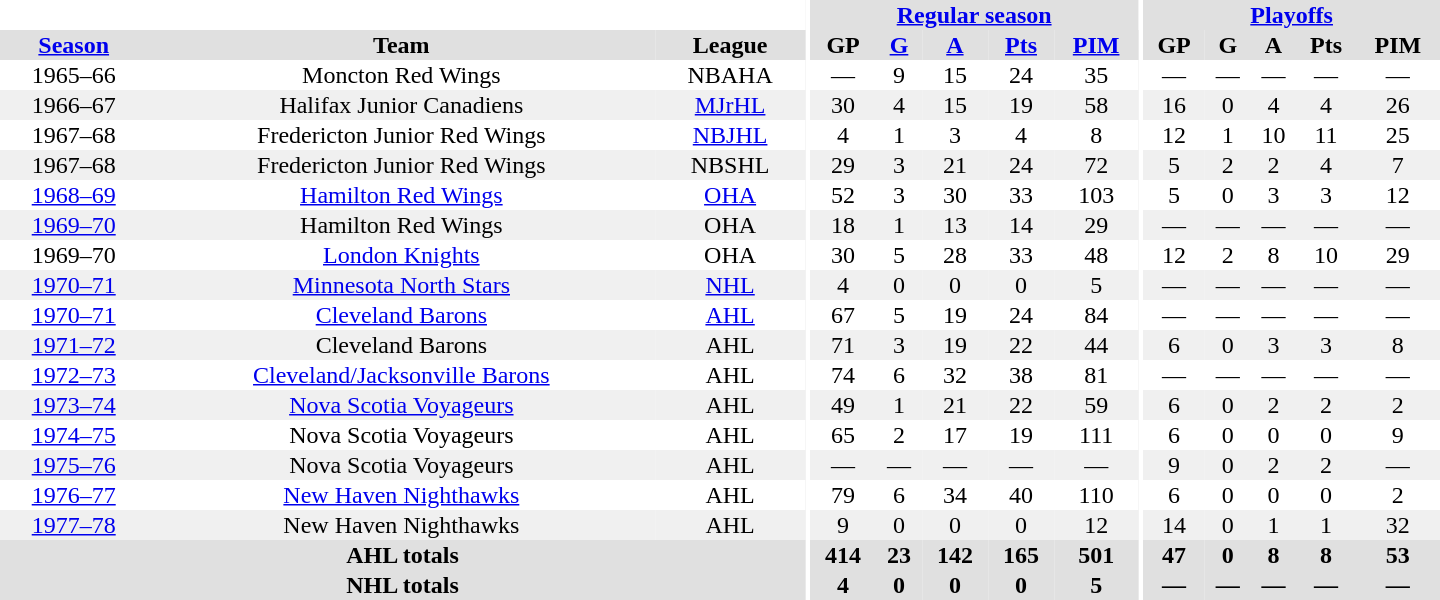<table border="0" cellpadding="1" cellspacing="0" style="text-align:center; width:60em">
<tr bgcolor="#e0e0e0">
<th colspan="3" bgcolor="#ffffff"></th>
<th rowspan="100" bgcolor="#ffffff"></th>
<th colspan="5"><a href='#'>Regular season</a></th>
<th rowspan="100" bgcolor="#ffffff"></th>
<th colspan="5"><a href='#'>Playoffs</a></th>
</tr>
<tr bgcolor="#e0e0e0">
<th><a href='#'>Season</a></th>
<th>Team</th>
<th>League</th>
<th>GP</th>
<th><a href='#'>G</a></th>
<th><a href='#'>A</a></th>
<th><a href='#'>Pts</a></th>
<th><a href='#'>PIM</a></th>
<th>GP</th>
<th>G</th>
<th>A</th>
<th>Pts</th>
<th>PIM</th>
</tr>
<tr>
<td>1965–66</td>
<td>Moncton Red Wings</td>
<td>NBAHA</td>
<td>—</td>
<td>9</td>
<td>15</td>
<td>24</td>
<td>35</td>
<td>—</td>
<td>—</td>
<td>—</td>
<td>—</td>
<td>—</td>
</tr>
<tr bgcolor="#f0f0f0">
<td>1966–67</td>
<td>Halifax Junior Canadiens</td>
<td><a href='#'>MJrHL</a></td>
<td>30</td>
<td>4</td>
<td>15</td>
<td>19</td>
<td>58</td>
<td>16</td>
<td>0</td>
<td>4</td>
<td>4</td>
<td>26</td>
</tr>
<tr>
<td>1967–68</td>
<td>Fredericton Junior Red Wings</td>
<td><a href='#'>NBJHL</a></td>
<td>4</td>
<td>1</td>
<td>3</td>
<td>4</td>
<td>8</td>
<td>12</td>
<td>1</td>
<td>10</td>
<td>11</td>
<td>25</td>
</tr>
<tr bgcolor="#f0f0f0">
<td>1967–68</td>
<td>Fredericton Junior Red Wings</td>
<td>NBSHL</td>
<td>29</td>
<td>3</td>
<td>21</td>
<td>24</td>
<td>72</td>
<td>5</td>
<td>2</td>
<td>2</td>
<td>4</td>
<td>7</td>
</tr>
<tr>
<td><a href='#'>1968–69</a></td>
<td><a href='#'>Hamilton Red Wings</a></td>
<td><a href='#'>OHA</a></td>
<td>52</td>
<td>3</td>
<td>30</td>
<td>33</td>
<td>103</td>
<td>5</td>
<td>0</td>
<td>3</td>
<td>3</td>
<td>12</td>
</tr>
<tr bgcolor="#f0f0f0">
<td><a href='#'>1969–70</a></td>
<td>Hamilton Red Wings</td>
<td>OHA</td>
<td>18</td>
<td>1</td>
<td>13</td>
<td>14</td>
<td>29</td>
<td>—</td>
<td>—</td>
<td>—</td>
<td>—</td>
<td>—</td>
</tr>
<tr>
<td>1969–70</td>
<td><a href='#'>London Knights</a></td>
<td>OHA</td>
<td>30</td>
<td>5</td>
<td>28</td>
<td>33</td>
<td>48</td>
<td>12</td>
<td>2</td>
<td>8</td>
<td>10</td>
<td>29</td>
</tr>
<tr bgcolor="#f0f0f0">
<td><a href='#'>1970–71</a></td>
<td><a href='#'>Minnesota North Stars</a></td>
<td><a href='#'>NHL</a></td>
<td>4</td>
<td>0</td>
<td>0</td>
<td>0</td>
<td>5</td>
<td>—</td>
<td>—</td>
<td>—</td>
<td>—</td>
<td>—</td>
</tr>
<tr>
<td><a href='#'>1970–71</a></td>
<td><a href='#'>Cleveland Barons</a></td>
<td><a href='#'>AHL</a></td>
<td>67</td>
<td>5</td>
<td>19</td>
<td>24</td>
<td>84</td>
<td>—</td>
<td>—</td>
<td>—</td>
<td>—</td>
<td>—</td>
</tr>
<tr bgcolor="#f0f0f0">
<td><a href='#'>1971–72</a></td>
<td>Cleveland Barons</td>
<td>AHL</td>
<td>71</td>
<td>3</td>
<td>19</td>
<td>22</td>
<td>44</td>
<td>6</td>
<td>0</td>
<td>3</td>
<td>3</td>
<td>8</td>
</tr>
<tr>
<td><a href='#'>1972–73</a></td>
<td><a href='#'>Cleveland/Jacksonville Barons</a></td>
<td>AHL</td>
<td>74</td>
<td>6</td>
<td>32</td>
<td>38</td>
<td>81</td>
<td>—</td>
<td>—</td>
<td>—</td>
<td>—</td>
<td>—</td>
</tr>
<tr bgcolor="#f0f0f0">
<td><a href='#'>1973–74</a></td>
<td><a href='#'>Nova Scotia Voyageurs</a></td>
<td>AHL</td>
<td>49</td>
<td>1</td>
<td>21</td>
<td>22</td>
<td>59</td>
<td>6</td>
<td>0</td>
<td>2</td>
<td>2</td>
<td>2</td>
</tr>
<tr>
<td><a href='#'>1974–75</a></td>
<td>Nova Scotia Voyageurs</td>
<td>AHL</td>
<td>65</td>
<td>2</td>
<td>17</td>
<td>19</td>
<td>111</td>
<td>6</td>
<td>0</td>
<td>0</td>
<td>0</td>
<td>9</td>
</tr>
<tr bgcolor="#f0f0f0">
<td><a href='#'>1975–76</a></td>
<td>Nova Scotia Voyageurs</td>
<td>AHL</td>
<td>—</td>
<td>—</td>
<td>—</td>
<td>—</td>
<td>—</td>
<td>9</td>
<td>0</td>
<td>2</td>
<td>2</td>
<td>—</td>
</tr>
<tr>
<td><a href='#'>1976–77</a></td>
<td><a href='#'>New Haven Nighthawks</a></td>
<td>AHL</td>
<td>79</td>
<td>6</td>
<td>34</td>
<td>40</td>
<td>110</td>
<td>6</td>
<td>0</td>
<td>0</td>
<td>0</td>
<td>2</td>
</tr>
<tr bgcolor="#f0f0f0">
<td><a href='#'>1977–78</a></td>
<td>New Haven Nighthawks</td>
<td>AHL</td>
<td>9</td>
<td>0</td>
<td>0</td>
<td>0</td>
<td>12</td>
<td>14</td>
<td>0</td>
<td>1</td>
<td>1</td>
<td>32</td>
</tr>
<tr bgcolor="#e0e0e0">
<th colspan="3">AHL totals</th>
<th>414</th>
<th>23</th>
<th>142</th>
<th>165</th>
<th>501</th>
<th>47</th>
<th>0</th>
<th>8</th>
<th>8</th>
<th>53</th>
</tr>
<tr bgcolor="#e0e0e0">
<th colspan="3">NHL totals</th>
<th>4</th>
<th>0</th>
<th>0</th>
<th>0</th>
<th>5</th>
<th>—</th>
<th>—</th>
<th>—</th>
<th>—</th>
<th>—</th>
</tr>
</table>
